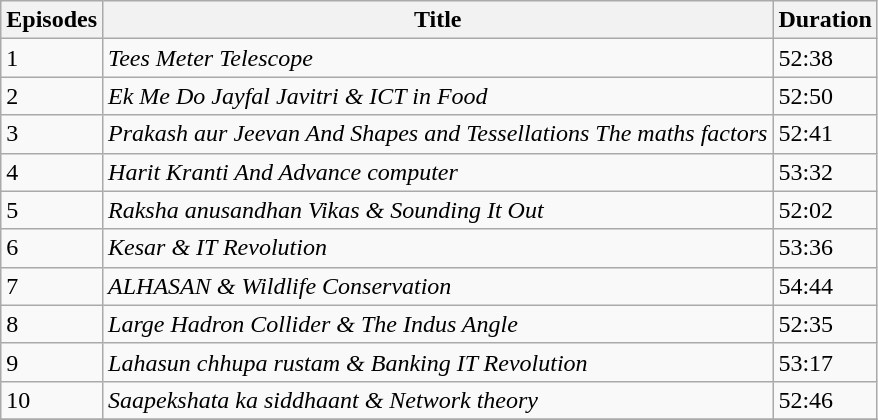<table class="wikitable">
<tr>
<th>Episodes</th>
<th>Title</th>
<th>Duration</th>
</tr>
<tr>
<td>1</td>
<td><em>Tees Meter Telescope</em></td>
<td>52:38</td>
</tr>
<tr>
<td>2</td>
<td><em>Ek Me Do Jayfal Javitri & ICT in Food</em></td>
<td>52:50</td>
</tr>
<tr>
<td>3</td>
<td><em>Prakash aur Jeevan And Shapes and Tessellations The maths factors</em></td>
<td>52:41</td>
</tr>
<tr>
<td>4</td>
<td><em>Harit Kranti And Advance computer</em></td>
<td>53:32</td>
</tr>
<tr>
<td>5</td>
<td><em>Raksha anusandhan Vikas & Sounding It Out</em></td>
<td>52:02</td>
</tr>
<tr>
<td>6</td>
<td><em>Kesar & IT Revolution</em></td>
<td>53:36</td>
</tr>
<tr>
<td>7</td>
<td><em>ALHASAN & Wildlife Conservation</em></td>
<td>54:44</td>
</tr>
<tr>
<td>8</td>
<td><em>Large Hadron Collider & The Indus Angle</em></td>
<td>52:35</td>
</tr>
<tr>
<td>9</td>
<td><em>Lahasun chhupa rustam & Banking IT Revolution</em></td>
<td>53:17</td>
</tr>
<tr>
<td>10</td>
<td><em>Saapekshata ka siddhaant & Network theory</em></td>
<td>52:46</td>
</tr>
<tr>
</tr>
</table>
